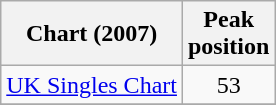<table class="wikitable">
<tr>
<th>Chart (2007)</th>
<th>Peak<br>position</th>
</tr>
<tr>
<td><a href='#'>UK Singles Chart</a></td>
<td align="center">53</td>
</tr>
<tr>
</tr>
</table>
